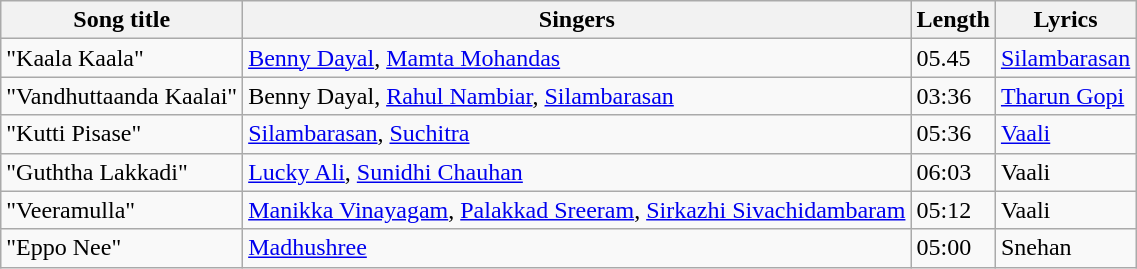<table class="wikitable">
<tr>
<th>Song title</th>
<th>Singers</th>
<th>Length</th>
<th>Lyrics</th>
</tr>
<tr>
<td>"Kaala Kaala"</td>
<td><a href='#'>Benny Dayal</a>, <a href='#'>Mamta Mohandas</a></td>
<td>05.45</td>
<td><a href='#'>Silambarasan</a></td>
</tr>
<tr>
<td>"Vandhuttaanda Kaalai"</td>
<td>Benny Dayal, <a href='#'>Rahul Nambiar</a>, <a href='#'>Silambarasan</a></td>
<td>03:36</td>
<td><a href='#'>Tharun Gopi</a></td>
</tr>
<tr>
<td>"Kutti Pisase"</td>
<td><a href='#'>Silambarasan</a>, <a href='#'>Suchitra</a></td>
<td>05:36</td>
<td><a href='#'>Vaali</a></td>
</tr>
<tr>
<td>"Guththa Lakkadi"</td>
<td><a href='#'>Lucky Ali</a>, <a href='#'>Sunidhi Chauhan</a></td>
<td>06:03</td>
<td>Vaali</td>
</tr>
<tr>
<td>"Veeramulla"</td>
<td><a href='#'>Manikka Vinayagam</a>, <a href='#'>Palakkad Sreeram</a>, <a href='#'>Sirkazhi Sivachidambaram</a></td>
<td>05:12</td>
<td>Vaali</td>
</tr>
<tr>
<td>"Eppo Nee"</td>
<td><a href='#'>Madhushree</a></td>
<td>05:00</td>
<td>Snehan</td>
</tr>
</table>
